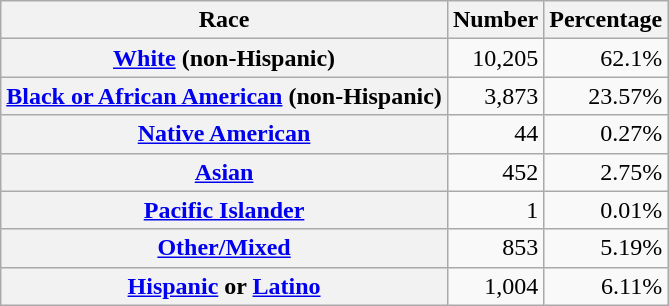<table class="wikitable" style="text-align:right">
<tr>
<th scope="col">Race</th>
<th scope="col">Number</th>
<th scope="col">Percentage</th>
</tr>
<tr>
<th scope="row"><a href='#'>White</a> (non-Hispanic)</th>
<td>10,205</td>
<td>62.1%</td>
</tr>
<tr>
<th scope="row"><a href='#'>Black or African American</a> (non-Hispanic)</th>
<td>3,873</td>
<td>23.57%</td>
</tr>
<tr>
<th scope="row"><a href='#'>Native American</a></th>
<td>44</td>
<td>0.27%</td>
</tr>
<tr>
<th scope="row"><a href='#'>Asian</a></th>
<td>452</td>
<td>2.75%</td>
</tr>
<tr>
<th scope="row"><a href='#'>Pacific Islander</a></th>
<td>1</td>
<td>0.01%</td>
</tr>
<tr>
<th scope="row"><a href='#'>Other/Mixed</a></th>
<td>853</td>
<td>5.19%</td>
</tr>
<tr>
<th scope="row"><a href='#'>Hispanic</a> or <a href='#'>Latino</a></th>
<td>1,004</td>
<td>6.11%</td>
</tr>
</table>
